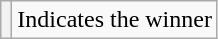<table class="wikitable">
<tr>
<th scope="row" style="text-align:center;" style="background:#FAEB86; height:20px; width:20px"></th>
<td>Indicates the winner</td>
</tr>
</table>
